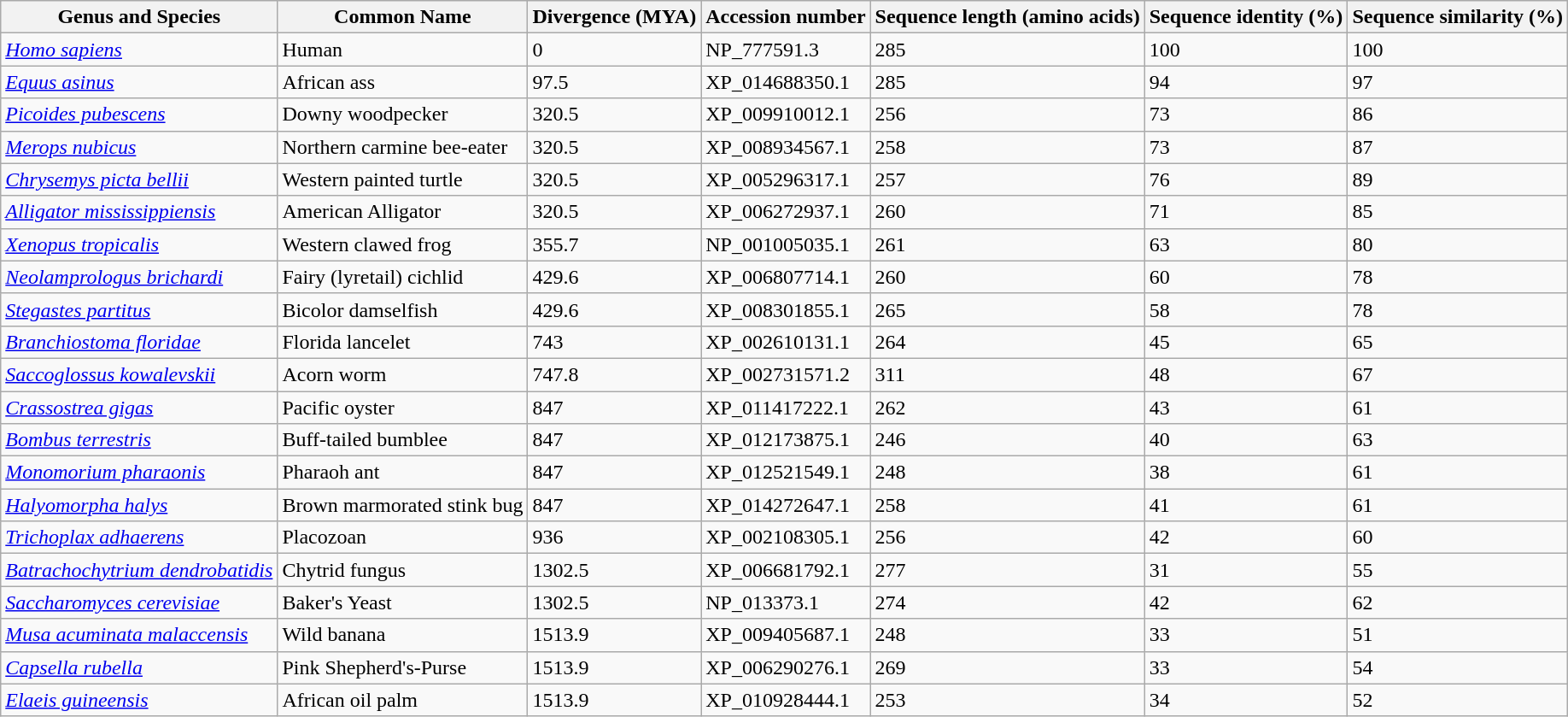<table class="wikitable">
<tr>
<th>Genus and Species</th>
<th>Common Name</th>
<th>Divergence (MYA)</th>
<th>Accession number</th>
<th>Sequence length  (amino acids)</th>
<th>Sequence identity (%)</th>
<th>Sequence similarity (%)</th>
</tr>
<tr>
<td><em><a href='#'>Homo sapiens</a></em></td>
<td>Human</td>
<td>0</td>
<td>NP_777591.3</td>
<td>285</td>
<td>100</td>
<td>100</td>
</tr>
<tr>
<td><em><a href='#'>Equus asinus</a></em></td>
<td>African ass</td>
<td>97.5</td>
<td>XP_014688350.1</td>
<td>285</td>
<td>94</td>
<td>97</td>
</tr>
<tr>
<td><em><a href='#'>Picoides pubescens</a></em></td>
<td>Downy woodpecker</td>
<td>320.5</td>
<td>XP_009910012.1</td>
<td>256</td>
<td>73</td>
<td>86</td>
</tr>
<tr>
<td><em><a href='#'>Merops nubicus</a></em></td>
<td>Northern carmine bee-eater</td>
<td>320.5</td>
<td>XP_008934567.1</td>
<td>258</td>
<td>73</td>
<td>87</td>
</tr>
<tr>
<td><em><a href='#'>Chrysemys picta bellii</a></em></td>
<td>Western painted turtle</td>
<td>320.5</td>
<td>XP_005296317.1</td>
<td>257</td>
<td>76</td>
<td>89</td>
</tr>
<tr>
<td><em><a href='#'>Alligator mississippiensis</a></em></td>
<td>American Alligator</td>
<td>320.5</td>
<td>XP_006272937.1</td>
<td>260</td>
<td>71</td>
<td>85</td>
</tr>
<tr>
<td><em><a href='#'>Xenopus tropicalis</a></em></td>
<td>Western clawed frog</td>
<td>355.7</td>
<td>NP_001005035.1</td>
<td>261</td>
<td>63</td>
<td>80</td>
</tr>
<tr>
<td><em><a href='#'>Neolamprologus brichardi</a></em></td>
<td>Fairy (lyretail)  cichlid</td>
<td>429.6</td>
<td>XP_006807714.1</td>
<td>260</td>
<td>60</td>
<td>78</td>
</tr>
<tr>
<td><em><a href='#'>Stegastes partitus</a></em></td>
<td>Bicolor damselfish</td>
<td>429.6</td>
<td>XP_008301855.1</td>
<td>265</td>
<td>58</td>
<td>78</td>
</tr>
<tr>
<td><em><a href='#'>Branchiostoma floridae</a></em></td>
<td>Florida lancelet</td>
<td>743</td>
<td>XP_002610131.1</td>
<td>264</td>
<td>45</td>
<td>65</td>
</tr>
<tr>
<td><em><a href='#'>Saccoglossus kowalevskii</a></em></td>
<td>Acorn worm</td>
<td>747.8</td>
<td>XP_002731571.2</td>
<td>311</td>
<td>48</td>
<td>67</td>
</tr>
<tr>
<td><em><a href='#'>Crassostrea gigas</a></em></td>
<td>Pacific oyster</td>
<td>847</td>
<td>XP_011417222.1</td>
<td>262</td>
<td>43</td>
<td>61</td>
</tr>
<tr>
<td><em><a href='#'>Bombus terrestris</a></em></td>
<td>Buff-tailed bumblee</td>
<td>847</td>
<td>XP_012173875.1</td>
<td>246</td>
<td>40</td>
<td>63</td>
</tr>
<tr>
<td><em><a href='#'>Monomorium pharaonis</a></em></td>
<td>Pharaoh ant</td>
<td>847</td>
<td>XP_012521549.1</td>
<td>248</td>
<td>38</td>
<td>61</td>
</tr>
<tr>
<td><em><a href='#'>Halyomorpha halys</a></em></td>
<td>Brown marmorated stink bug</td>
<td>847</td>
<td>XP_014272647.1</td>
<td>258</td>
<td>41</td>
<td>61</td>
</tr>
<tr>
<td><em><a href='#'>Trichoplax adhaerens</a></em></td>
<td>Placozoan</td>
<td>936</td>
<td>XP_002108305.1</td>
<td>256</td>
<td>42</td>
<td>60</td>
</tr>
<tr>
<td><em><a href='#'>Batrachochytrium dendrobatidis</a></em></td>
<td>Chytrid fungus</td>
<td>1302.5</td>
<td>XP_006681792.1</td>
<td>277</td>
<td>31</td>
<td>55</td>
</tr>
<tr>
<td><em><a href='#'>Saccharomyces cerevisiae</a></em></td>
<td>Baker's Yeast</td>
<td>1302.5</td>
<td>NP_013373.1</td>
<td>274</td>
<td>42</td>
<td>62</td>
</tr>
<tr>
<td><em><a href='#'>Musa acuminata malaccensis</a></em></td>
<td>Wild banana</td>
<td>1513.9</td>
<td>XP_009405687.1</td>
<td>248</td>
<td>33</td>
<td>51</td>
</tr>
<tr>
<td><em><a href='#'>Capsella rubella</a></em></td>
<td>Pink Shepherd's-Purse</td>
<td>1513.9</td>
<td>XP_006290276.1</td>
<td>269</td>
<td>33</td>
<td>54</td>
</tr>
<tr>
<td><em><a href='#'>Elaeis guineensis</a></em></td>
<td>African oil palm</td>
<td>1513.9</td>
<td>XP_010928444.1</td>
<td>253</td>
<td>34</td>
<td>52</td>
</tr>
</table>
